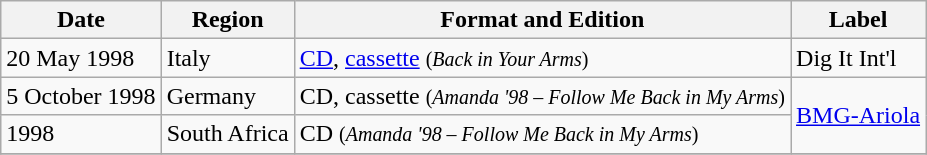<table class="wikitable">
<tr>
<th align="center">Date</th>
<th align="center">Region</th>
<th align="center">Format and Edition</th>
<th align="center">Label</th>
</tr>
<tr>
<td align="left">20 May 1998</td>
<td align="left">Italy</td>
<td align="left"><a href='#'>CD</a>, <a href='#'>cassette</a> <small>(<em>Back in Your Arms</em>)</small></td>
<td align="left">Dig It Int'l</td>
</tr>
<tr>
<td align="left">5 October 1998</td>
<td align="left">Germany</td>
<td align="left">CD, cassette <small>(<em>Amanda '98 – Follow Me Back in My Arms</em>)</small></td>
<td align="left" rowspan="2"><a href='#'>BMG-Ariola</a></td>
</tr>
<tr>
<td align="left">1998</td>
<td align="left">South Africa</td>
<td align="left">CD <small>(<em>Amanda '98 – Follow Me Back in My Arms</em>)</small></td>
</tr>
<tr>
</tr>
</table>
